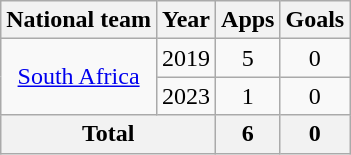<table class=wikitable style=text-align:center>
<tr>
<th>National team</th>
<th>Year</th>
<th>Apps</th>
<th>Goals</th>
</tr>
<tr>
<td rowspan="2"><a href='#'>South Africa</a></td>
<td>2019</td>
<td>5</td>
<td>0</td>
</tr>
<tr>
<td>2023</td>
<td>1</td>
<td>0</td>
</tr>
<tr>
<th colspan="2">Total</th>
<th>6</th>
<th>0</th>
</tr>
</table>
